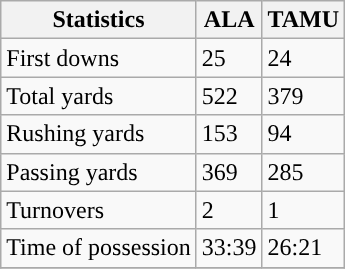<table class="wikitable" style="float: left;">
<tr>
<th>Statistics</th>
<th>ALA</th>
<th>TAMU</th>
</tr>
<tr>
<td>First downs</td>
<td>25</td>
<td>24</td>
</tr>
<tr>
<td>Total yards</td>
<td>522</td>
<td>379</td>
</tr>
<tr>
<td>Rushing yards</td>
<td>153</td>
<td>94</td>
</tr>
<tr>
<td>Passing yards</td>
<td>369</td>
<td>285</td>
</tr>
<tr>
<td>Turnovers</td>
<td>2</td>
<td>1</td>
</tr>
<tr>
<td>Time of possession</td>
<td>33:39</td>
<td>26:21</td>
</tr>
<tr>
</tr>
</table>
